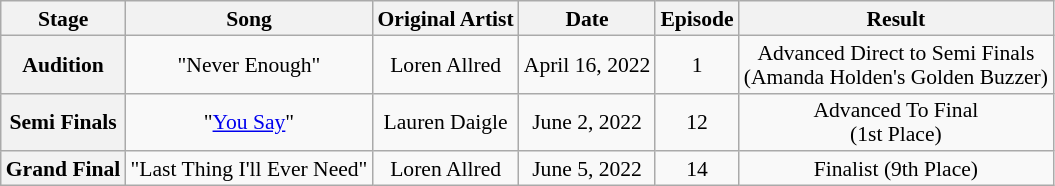<table class="wikitable" style="text-align:center; font-size:90%; line-height:16px;">
<tr>
<th scope="col">Stage</th>
<th scope="col">Song</th>
<th scope="col">Original Artist</th>
<th scope="col">Date</th>
<th scope="col">Episode</th>
<th scope="col">Result</th>
</tr>
<tr>
<th scope="row">Audition</th>
<td>"Never Enough"</td>
<td>Loren Allred</td>
<td>April 16, 2022</td>
<td>1</td>
<td>Advanced Direct to Semi Finals <br>(Amanda Holden's Golden Buzzer)</td>
</tr>
<tr>
<th scope="row">Semi Finals</th>
<td>"<a href='#'>You Say</a>"</td>
<td>Lauren Daigle</td>
<td>June 2, 2022</td>
<td>12</td>
<td>Advanced To Final <br> (1st Place)</td>
</tr>
<tr>
<th scope="row">Grand Final</th>
<td>"Last Thing I'll Ever Need"</td>
<td>Loren Allred</td>
<td>June 5, 2022</td>
<td>14</td>
<td>Finalist (9th Place)</td>
</tr>
</table>
